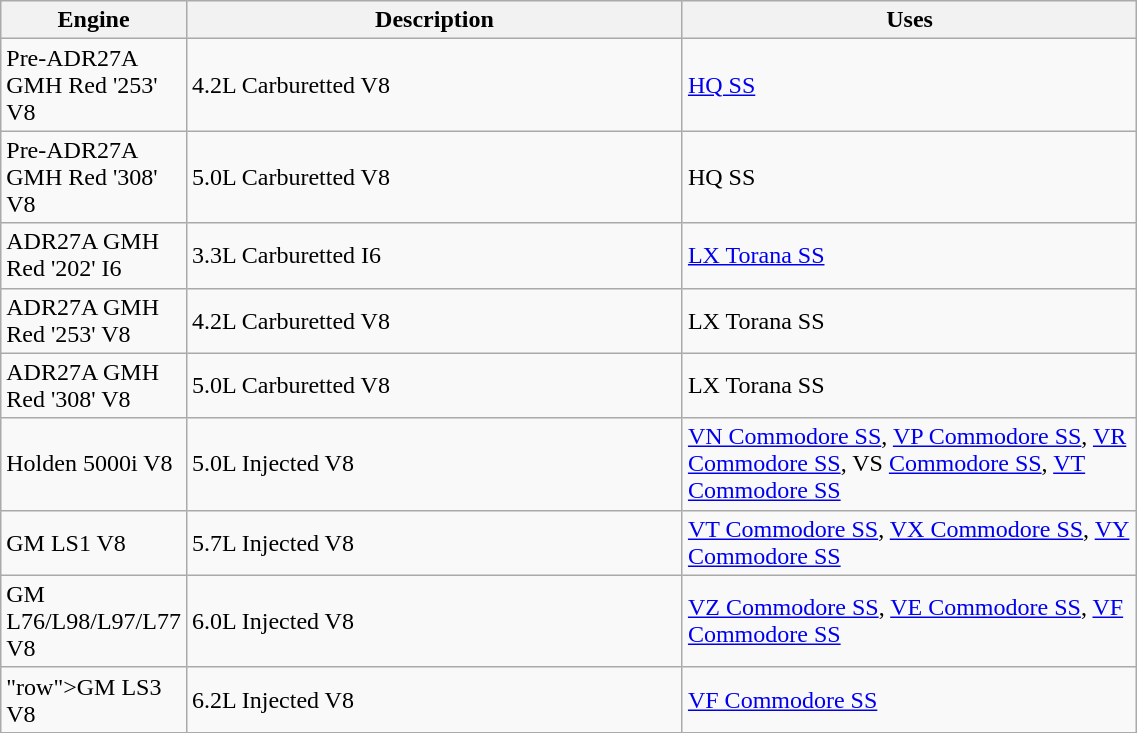<table class="wikitable sortable plainrowheaders" style="width:60%">
<tr>
<th scope="col" style="width:10%;">Engine</th>
<th scope="col" style="width:10;">Description</th>
<th scope="col" style="width:40%;">Uses</th>
</tr>
<tr>
<td scope:"row">Pre-ADR27A GMH Red '253' V8</td>
<td>4.2L Carburetted V8</td>
<td><a href='#'>HQ SS</a></td>
</tr>
<tr>
<td scope:"row">Pre-ADR27A GMH Red '308' V8</td>
<td>5.0L Carburetted V8</td>
<td>HQ SS</td>
</tr>
<tr>
<td scope:"row">ADR27A GMH Red '202' I6</td>
<td>3.3L Carburetted I6</td>
<td><a href='#'>LX Torana SS</a></td>
</tr>
<tr>
<td scope:"row">ADR27A GMH Red '253' V8</td>
<td>4.2L Carburetted V8</td>
<td>LX Torana SS</td>
</tr>
<tr>
<td scope:"row">ADR27A GMH Red '308' V8</td>
<td>5.0L Carburetted V8</td>
<td>LX Torana SS</td>
</tr>
<tr>
<td scope:"row">Holden 5000i V8</td>
<td>5.0L Injected V8</td>
<td><a href='#'>VN Commodore SS</a>, <a href='#'>VP Commodore SS</a>, <a href='#'>VR Commodore SS</a>, VS <a href='#'>Commodore SS</a>, <a href='#'>VT Commodore SS</a></td>
</tr>
<tr>
<td scope:"row">GM LS1 V8</td>
<td>5.7L Injected V8</td>
<td><a href='#'>VT Commodore SS</a>, <a href='#'>VX Commodore SS</a>, <a href='#'>VY Commodore SS</a></td>
</tr>
<tr>
<td scope:"row">GM L76/L98/L97/L77 V8</td>
<td>6.0L Injected V8</td>
<td><a href='#'>VZ Commodore SS</a>, <a href='#'>VE Commodore SS</a>, <a href='#'>VF Commodore SS</a></td>
</tr>
<tr>
<td scope>"row">GM LS3 V8</td>
<td>6.2L Injected V8</td>
<td><a href='#'>VF Commodore SS</a></td>
</tr>
</table>
